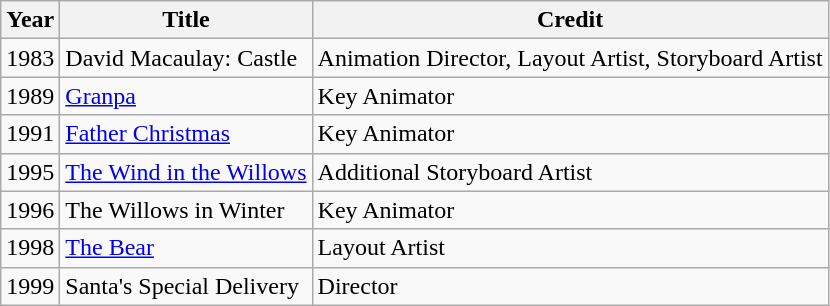<table class="wikitable sortable">
<tr>
<th>Year</th>
<th>Title</th>
<th>Credit</th>
</tr>
<tr>
<td>1983</td>
<td>David Macaulay: Castle</td>
<td>Animation Director, Layout Artist, Storyboard Artist</td>
</tr>
<tr>
<td>1989</td>
<td><a href='#'>Granpa</a></td>
<td>Key Animator</td>
</tr>
<tr>
<td>1991</td>
<td><a href='#'>Father Christmas</a></td>
<td>Key Animator</td>
</tr>
<tr>
<td>1995</td>
<td><a href='#'>The Wind in the Willows</a></td>
<td>Additional Storyboard Artist</td>
</tr>
<tr>
<td>1996</td>
<td>The Willows in Winter</td>
<td>Key Animator</td>
</tr>
<tr>
<td>1998</td>
<td><a href='#'>The Bear</a></td>
<td>Layout Artist</td>
</tr>
<tr>
<td>1999</td>
<td>Santa's Special Delivery</td>
<td>Director</td>
</tr>
</table>
